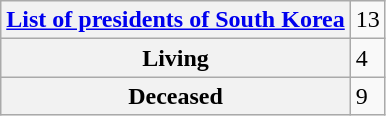<table class="wikitable">
<tr>
<th><a href='#'>List of presidents of South Korea</a></th>
<td>13</td>
</tr>
<tr>
<th>Living</th>
<td>4</td>
</tr>
<tr>
<th>Deceased</th>
<td>9</td>
</tr>
</table>
